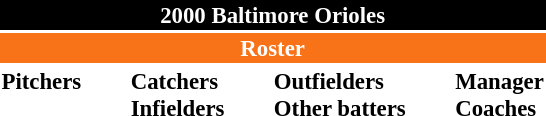<table class="toccolours" style="font-size: 95%;">
<tr>
<th colspan="10" style="background-color: black; color: #FFFFFF; text-align: center;">2000 Baltimore Orioles</th>
</tr>
<tr>
<td colspan="10" style="background-color: #F87217; color: white; text-align: center;"><strong>Roster</strong></td>
</tr>
<tr>
<td valign="top"><strong>Pitchers</strong><br>




















</td>
<td width="25px"></td>
<td valign="top"><strong>Catchers</strong><br>




<strong>Infielders</strong>












</td>
<td width="25px"></td>
<td valign="top"><strong>Outfielders</strong><br>







<strong>Other batters</strong>

</td>
<td width="25px"></td>
<td valign="top"><strong>Manager</strong><br>
<strong>Coaches</strong>






</td>
</tr>
</table>
